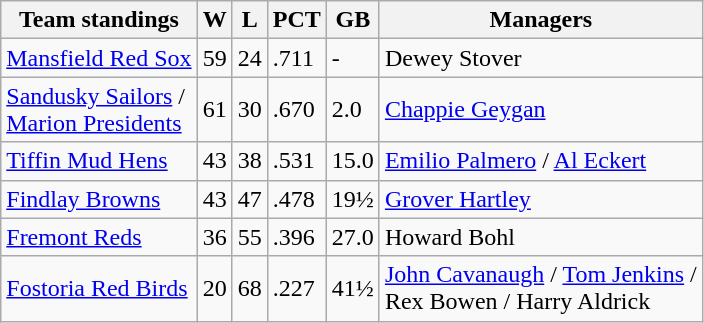<table class="wikitable">
<tr>
<th>Team standings</th>
<th>W</th>
<th>L</th>
<th>PCT</th>
<th>GB</th>
<th>Managers</th>
</tr>
<tr>
<td><a href='#'>Mansfield Red Sox</a></td>
<td>59</td>
<td>24</td>
<td>.711</td>
<td>-</td>
<td>Dewey Stover</td>
</tr>
<tr>
<td><a href='#'>Sandusky Sailors</a> /<br> <a href='#'>Marion Presidents</a></td>
<td>61</td>
<td>30</td>
<td>.670</td>
<td>2.0</td>
<td><a href='#'>Chappie Geygan</a></td>
</tr>
<tr>
<td><a href='#'>Tiffin Mud Hens</a></td>
<td>43</td>
<td>38</td>
<td>.531</td>
<td>15.0</td>
<td><a href='#'>Emilio Palmero</a> / <a href='#'>Al Eckert</a></td>
</tr>
<tr>
<td><a href='#'>Findlay Browns</a></td>
<td>43</td>
<td>47</td>
<td>.478</td>
<td>19½</td>
<td><a href='#'>Grover Hartley</a></td>
</tr>
<tr>
<td><a href='#'>Fremont Reds</a></td>
<td>36</td>
<td>55</td>
<td>.396</td>
<td>27.0</td>
<td>Howard Bohl</td>
</tr>
<tr>
<td><a href='#'>Fostoria Red Birds</a></td>
<td>20</td>
<td>68</td>
<td>.227</td>
<td>41½</td>
<td><a href='#'>John Cavanaugh</a> / <a href='#'>Tom Jenkins</a> /<br> Rex Bowen / Harry Aldrick</td>
</tr>
</table>
